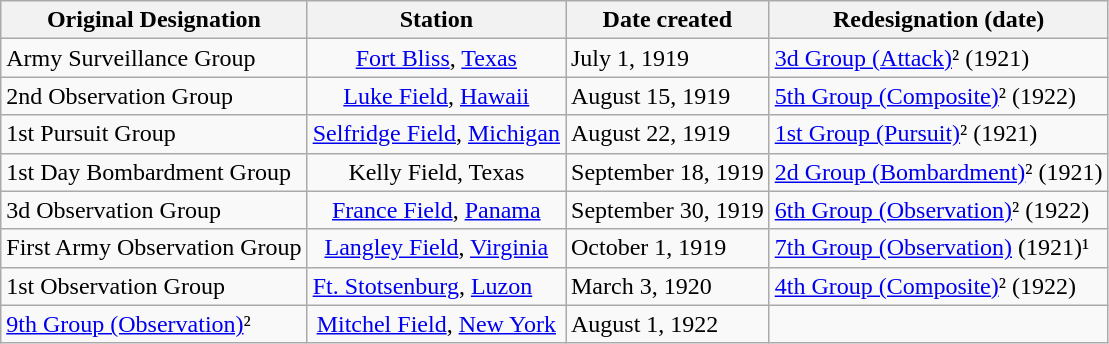<table class="wikitable">
<tr>
<th align=center>Original Designation</th>
<th align=center>Station</th>
<th align=center>Date created</th>
<th align=center>Redesignation (date)</th>
</tr>
<tr>
<td>Army Surveillance Group</td>
<td align=center><a href='#'>Fort Bliss</a>, <a href='#'>Texas</a></td>
<td>July 1, 1919</td>
<td><a href='#'>3d Group (Attack)</a>² (1921)</td>
</tr>
<tr>
<td>2nd Observation Group</td>
<td align=center><a href='#'>Luke Field</a>, <a href='#'>Hawaii</a></td>
<td>August 15, 1919</td>
<td><a href='#'>5th Group (Composite)</a>² (1922)</td>
</tr>
<tr>
<td>1st Pursuit Group</td>
<td align=center><a href='#'>Selfridge Field</a>, <a href='#'>Michigan</a></td>
<td>August 22, 1919</td>
<td><a href='#'>1st Group (Pursuit)</a>² (1921)</td>
</tr>
<tr>
<td>1st Day Bombardment Group</td>
<td align=center>Kelly Field, Texas</td>
<td>September 18, 1919</td>
<td><a href='#'>2d Group (Bombardment)</a>² (1921)</td>
</tr>
<tr>
<td>3d Observation Group</td>
<td align=center><a href='#'>France Field</a>, <a href='#'>Panama</a></td>
<td>September 30, 1919</td>
<td><a href='#'>6th Group (Observation)</a>² (1922)</td>
</tr>
<tr>
<td>First Army Observation Group</td>
<td align=center><a href='#'>Langley Field</a>, <a href='#'>Virginia</a></td>
<td>October 1, 1919</td>
<td><a href='#'>7th Group (Observation)</a> (1921)¹</td>
</tr>
<tr>
<td>1st Observation Group</td>
<td><a href='#'>Ft. Stotsenburg</a>, <a href='#'>Luzon</a></td>
<td>March 3, 1920</td>
<td><a href='#'>4th Group (Composite)</a>² (1922)</td>
</tr>
<tr>
<td><a href='#'>9th Group (Observation)</a>²</td>
<td align="center"><a href='#'>Mitchel Field</a>, <a href='#'>New York</a></td>
<td>August 1, 1922</td>
<td></td>
</tr>
</table>
